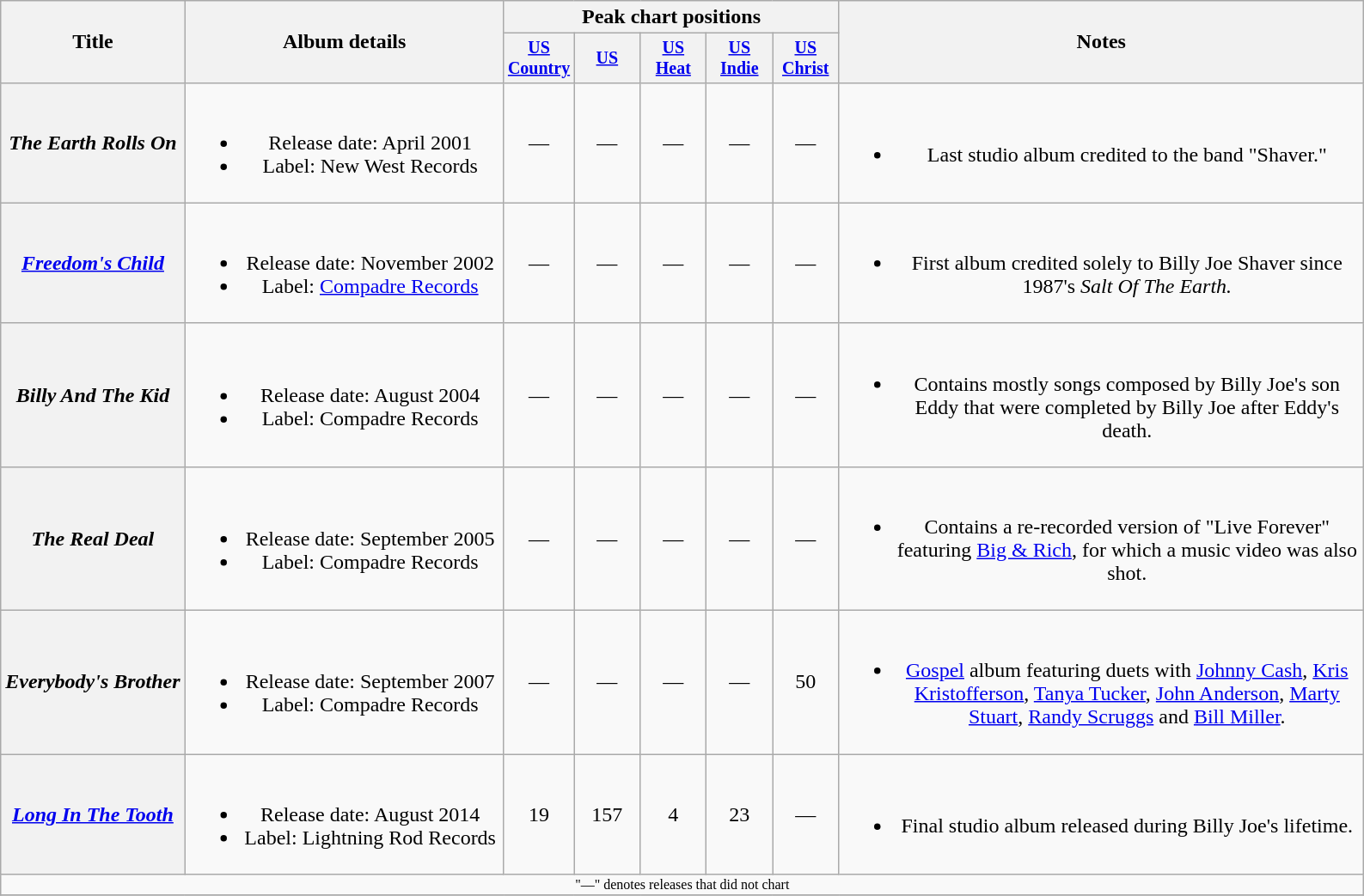<table class="wikitable plainrowheaders" style="text-align:center;">
<tr>
<th rowspan="2style="width:25em;">Title</th>
<th rowspan="2" style="width:15em;">Album details</th>
<th colspan="5">Peak chart positions</th>
<th rowspan="2"style="width:25em;">Notes</th>
</tr>
<tr style="font-size:smaller;">
<th style="width:45px;"><a href='#'>US Country</a></th>
<th style="width:45px;"><a href='#'>US</a></th>
<th style="width:45px;"><a href='#'>US Heat</a></th>
<th style="width:45px;"><a href='#'>US Indie</a></th>
<th style="width:45px;"><a href='#'>US Christ</a></th>
</tr>
<tr>
<th scope="row"><em>The Earth Rolls On</em></th>
<td><br><ul><li>Release date: April 2001</li><li>Label: New West Records</li></ul></td>
<td>—</td>
<td>—</td>
<td>—</td>
<td>—</td>
<td>—</td>
<td><br><ul><li>Last studio album credited to the band "Shaver."</li></ul></td>
</tr>
<tr>
<th scope="row"><em><a href='#'>Freedom's Child</a></em></th>
<td><br><ul><li>Release date: November 2002</li><li>Label: <a href='#'>Compadre Records</a></li></ul></td>
<td>—</td>
<td>—</td>
<td>—</td>
<td>—</td>
<td>—</td>
<td><br><ul><li>First album credited solely to Billy Joe Shaver since 1987's <em>Salt Of The Earth.</em></li></ul></td>
</tr>
<tr>
<th scope="row"><em>Billy And The Kid</em></th>
<td><br><ul><li>Release date: August 2004</li><li>Label: Compadre Records</li></ul></td>
<td>—</td>
<td>—</td>
<td>—</td>
<td>—</td>
<td>—</td>
<td><br><ul><li>Contains mostly songs composed by Billy Joe's son Eddy that were completed by Billy Joe after Eddy's death.</li></ul></td>
</tr>
<tr>
<th scope="row"><em>The Real Deal</em></th>
<td><br><ul><li>Release date: September 2005</li><li>Label: Compadre Records</li></ul></td>
<td>—</td>
<td>—</td>
<td>—</td>
<td>—</td>
<td>—</td>
<td><br><ul><li>Contains a re-recorded version of "Live Forever" featuring <a href='#'>Big & Rich</a>, for which a music video was also shot.</li></ul></td>
</tr>
<tr>
<th scope="row"><em>Everybody's Brother</em></th>
<td><br><ul><li>Release date: September 2007</li><li>Label: Compadre Records</li></ul></td>
<td>—</td>
<td>—</td>
<td>—</td>
<td>—</td>
<td>50</td>
<td><br><ul><li><a href='#'>Gospel</a> album featuring duets with <a href='#'>Johnny Cash</a>, <a href='#'>Kris Kristofferson</a>, <a href='#'>Tanya Tucker</a>, <a href='#'>John Anderson</a>, <a href='#'>Marty Stuart</a>, <a href='#'>Randy Scruggs</a> and <a href='#'>Bill Miller</a>.</li></ul></td>
</tr>
<tr>
<th scope="row"><em><a href='#'>Long In The Tooth</a></em></th>
<td><br><ul><li>Release date: August 2014</li><li>Label: Lightning Rod Records</li></ul></td>
<td>19</td>
<td>157</td>
<td>4</td>
<td>23</td>
<td>—</td>
<td><br><ul><li>Final studio album released during Billy Joe's lifetime.</li></ul></td>
</tr>
<tr>
<td colspan="8" style="font-size:8pt">"—" denotes releases that did not chart</td>
</tr>
<tr>
</tr>
</table>
